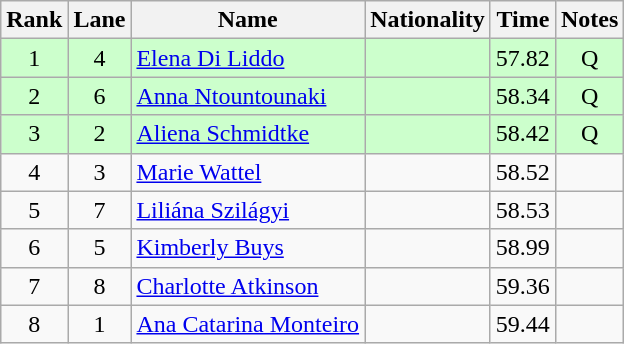<table class="wikitable sortable" style="text-align:center">
<tr>
<th>Rank</th>
<th>Lane</th>
<th>Name</th>
<th>Nationality</th>
<th>Time</th>
<th>Notes</th>
</tr>
<tr bgcolor=ccffcc>
<td>1</td>
<td>4</td>
<td align="left"><a href='#'>Elena Di Liddo</a></td>
<td align="left"></td>
<td>57.82</td>
<td>Q</td>
</tr>
<tr bgcolor=ccffcc>
<td>2</td>
<td>6</td>
<td align="left"><a href='#'>Anna Ntountounaki</a></td>
<td align="left"></td>
<td>58.34</td>
<td>Q</td>
</tr>
<tr bgcolor=ccffcc>
<td>3</td>
<td>2</td>
<td align="left"><a href='#'>Aliena Schmidtke</a></td>
<td align="left"></td>
<td>58.42</td>
<td>Q</td>
</tr>
<tr>
<td>4</td>
<td>3</td>
<td align="left"><a href='#'>Marie Wattel</a></td>
<td align="left"></td>
<td>58.52</td>
<td></td>
</tr>
<tr>
<td>5</td>
<td>7</td>
<td align="left"><a href='#'>Liliána Szilágyi</a></td>
<td align="left"></td>
<td>58.53</td>
<td></td>
</tr>
<tr>
<td>6</td>
<td>5</td>
<td align="left"><a href='#'>Kimberly Buys</a></td>
<td align="left"></td>
<td>58.99</td>
<td></td>
</tr>
<tr>
<td>7</td>
<td>8</td>
<td align="left"><a href='#'>Charlotte Atkinson</a></td>
<td align="left"></td>
<td>59.36</td>
<td></td>
</tr>
<tr>
<td>8</td>
<td>1</td>
<td align="left"><a href='#'>Ana Catarina Monteiro</a></td>
<td align="left"></td>
<td>59.44</td>
<td></td>
</tr>
</table>
